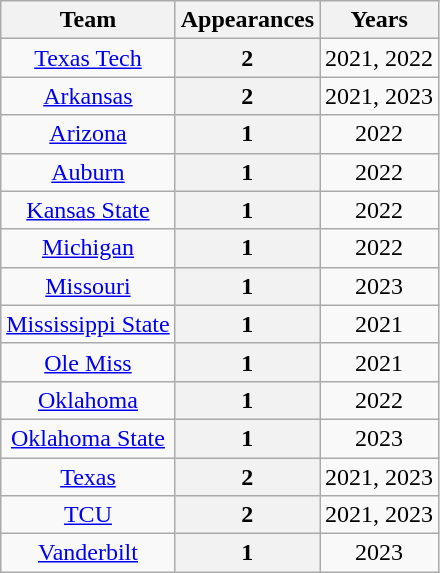<table class="wikitable sortable plainrowheaders" style="text-align:center;">
<tr>
<th scope="col">Team</th>
<th scope="col">Appearances</th>
<th scope="col">Years</th>
</tr>
<tr>
<td><a href='#'>Texas Tech</a></td>
<th scope="row" style="text-align:center">2</th>
<td>2021, 2022</td>
</tr>
<tr>
<td><a href='#'>Arkansas</a></td>
<th scope="row" style="text-align:center">2</th>
<td>2021, 2023</td>
</tr>
<tr>
<td><a href='#'>Arizona</a></td>
<th scope="row" style="text-align:center">1</th>
<td>2022</td>
</tr>
<tr>
<td><a href='#'>Auburn</a></td>
<th scope="row" style="text-align:center">1</th>
<td>2022</td>
</tr>
<tr>
<td><a href='#'>Kansas State</a></td>
<th scope="row" style="text-align:center">1</th>
<td>2022</td>
</tr>
<tr>
<td><a href='#'>Michigan</a></td>
<th scope="row" style="text-align:center">1</th>
<td>2022</td>
</tr>
<tr>
<td><a href='#'>Missouri</a></td>
<th scope="row" style="text-align:center">1</th>
<td>2023</td>
</tr>
<tr>
<td><a href='#'>Mississippi State</a></td>
<th scope="row" style="text-align:center">1</th>
<td>2021</td>
</tr>
<tr>
<td><a href='#'>Ole Miss</a></td>
<th scope="row" style="text-align:center">1</th>
<td>2021</td>
</tr>
<tr>
<td><a href='#'>Oklahoma</a></td>
<th scope="row" style="text-align:center">1</th>
<td>2022</td>
</tr>
<tr>
<td><a href='#'>Oklahoma State</a></td>
<th scope="row" style="text-align:center">1</th>
<td>2023</td>
</tr>
<tr>
<td><a href='#'>Texas</a></td>
<th scope="row" style="text-align:center">2</th>
<td>2021, 2023</td>
</tr>
<tr>
<td><a href='#'>TCU</a></td>
<th scope="row" style="text-align:center">2</th>
<td>2021, 2023</td>
</tr>
<tr>
<td><a href='#'>Vanderbilt</a></td>
<th scope="row" style="text-align:center">1</th>
<td>2023</td>
</tr>
</table>
